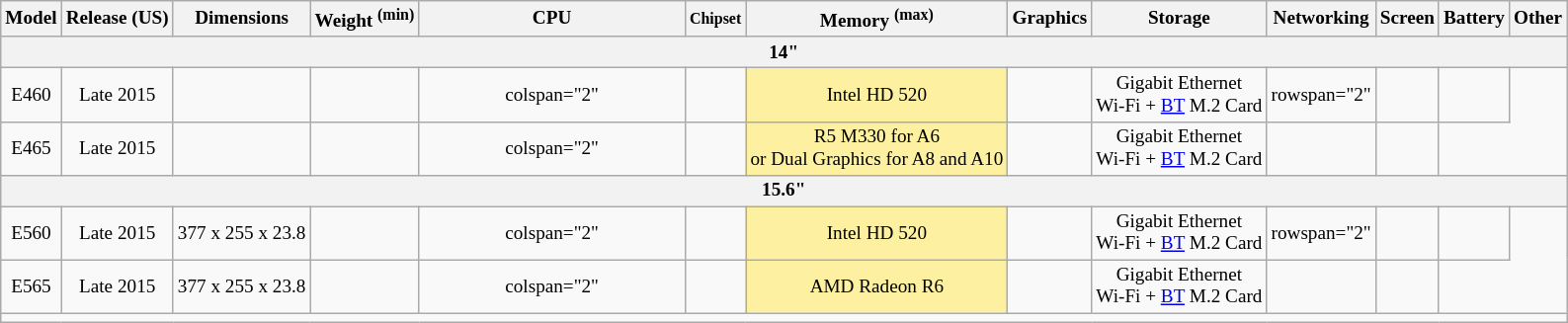<table class="wikitable" style="font-size: 80%; text-align: center; min-width: 80%;">
<tr>
<th>Model</th>
<th>Release (US)</th>
<th>Dimensions</th>
<th>Weight <sup>(min)</sup></th>
<th style="width:17%">CPU</th>
<th><small>Chipset</small></th>
<th>Memory <sup>(max)</sup></th>
<th>Graphics</th>
<th>Storage</th>
<th>Networking</th>
<th>Screen</th>
<th>Battery</th>
<th>Other</th>
</tr>
<tr>
<th colspan="13">14"</th>
</tr>
<tr>
<td>E460</td>
<td>Late 2015</td>
<td></td>
<td></td>
<td>colspan="2" </td>
<td></td>
<td style="background:#fdf1a1;">Intel HD 520 <br></td>
<td></td>
<td>Gigabit Ethernet<br>Wi-Fi + <a href='#'>BT</a> M.2 Card</td>
<td>rowspan="2" </td>
<td></td>
<td></td>
</tr>
<tr>
<td>E465</td>
<td>Late 2015</td>
<td></td>
<td></td>
<td>colspan="2" </td>
<td></td>
<td style="background:#fdf1a1;">R5 M330 for A6<br> or Dual Graphics for A8 and A10</td>
<td></td>
<td>Gigabit Ethernet<br>Wi-Fi + <a href='#'>BT</a> M.2 Card</td>
<td></td>
<td></td>
</tr>
<tr>
<th colspan="13">15.6"</th>
</tr>
<tr>
<td>E560</td>
<td>Late 2015</td>
<td>377 x 255 x 23.8</td>
<td></td>
<td>colspan="2" </td>
<td></td>
<td style="background:#fdf1a1;">Intel HD 520<br></td>
<td></td>
<td>Gigabit Ethernet<br>Wi-Fi + <a href='#'>BT</a> M.2 Card</td>
<td>rowspan="2" </td>
<td></td>
<td></td>
</tr>
<tr>
<td>E565</td>
<td>Late 2015</td>
<td>377 x 255 x 23.8</td>
<td></td>
<td>colspan="2" </td>
<td></td>
<td style="background:#fdf1a1;">AMD Radeon R6<br></td>
<td></td>
<td>Gigabit Ethernet<br>Wi-Fi + <a href='#'>BT</a> M.2 Card</td>
<td></td>
<td></td>
</tr>
<tr>
<td colspan="13"></td>
</tr>
</table>
